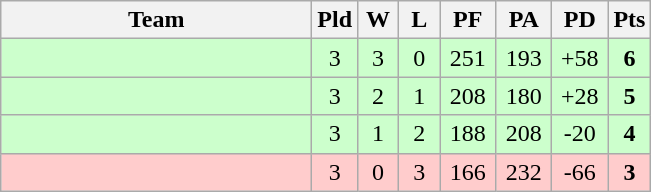<table class="wikitable" style="text-align:center;">
<tr>
<th width=200>Team</th>
<th width=20>Pld</th>
<th width=20>W</th>
<th width=20>L</th>
<th width=30>PF</th>
<th width=30>PA</th>
<th width=30>PD</th>
<th width=20>Pts</th>
</tr>
<tr bgcolor="#ccffcc">
<td align=left></td>
<td>3</td>
<td>3</td>
<td>0</td>
<td>251</td>
<td>193</td>
<td>+58</td>
<td><strong>6</strong></td>
</tr>
<tr bgcolor="#ccffcc">
<td align=left></td>
<td>3</td>
<td>2</td>
<td>1</td>
<td>208</td>
<td>180</td>
<td>+28</td>
<td><strong>5</strong></td>
</tr>
<tr bgcolor="#ccffcc">
<td align=left></td>
<td>3</td>
<td>1</td>
<td>2</td>
<td>188</td>
<td>208</td>
<td>-20</td>
<td><strong>4</strong></td>
</tr>
<tr bgcolor=#ffcccc>
<td align=left></td>
<td>3</td>
<td>0</td>
<td>3</td>
<td>166</td>
<td>232</td>
<td>-66</td>
<td><strong>3</strong></td>
</tr>
</table>
